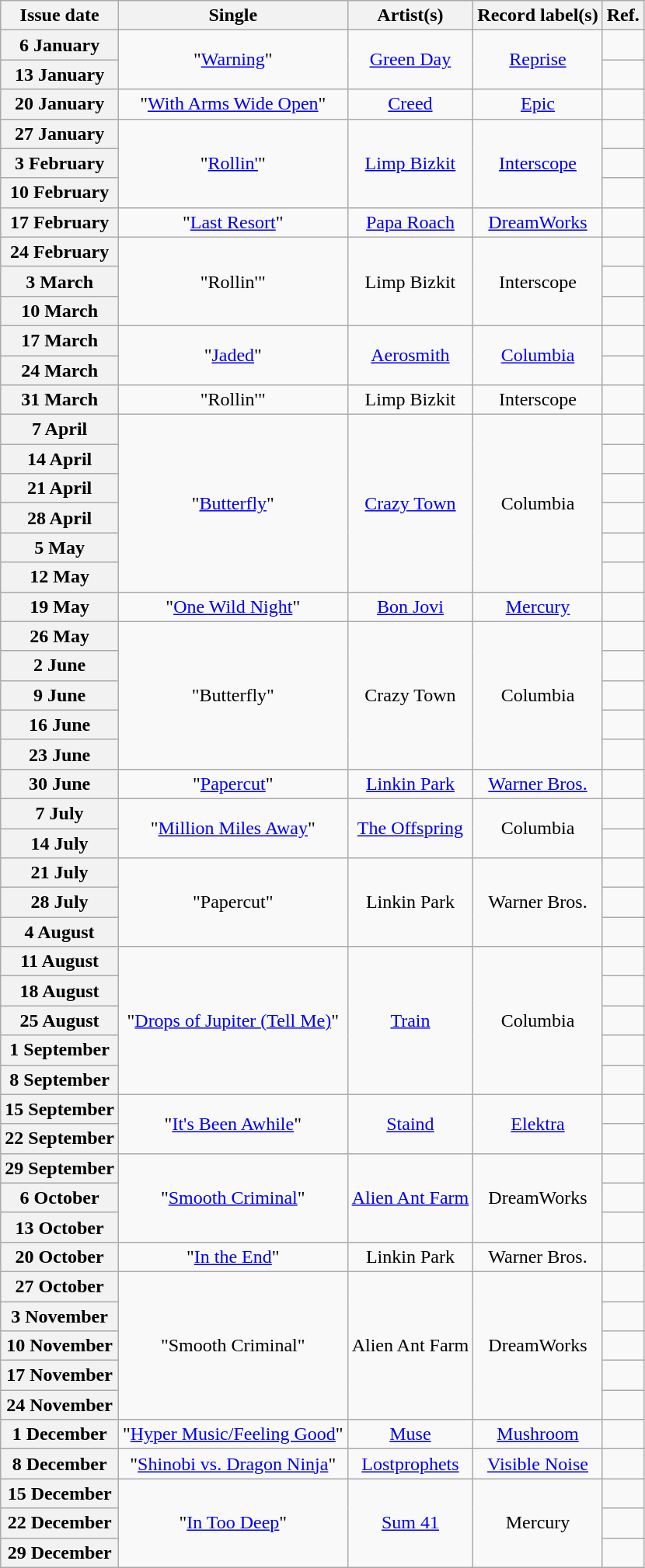<table class="wikitable plainrowheaders" style="text-align:center">
<tr>
<th scope="col">Issue date</th>
<th scope="col">Single</th>
<th scope="col">Artist(s)</th>
<th scope="col">Record label(s)</th>
<th scope="col">Ref.</th>
</tr>
<tr>
<th scope="row">6 January</th>
<td rowspan="2">"<a href='#'>Warning</a>"</td>
<td rowspan="2"><a href='#'>Green Day</a></td>
<td rowspan="2"><a href='#'>Reprise</a></td>
<td></td>
</tr>
<tr>
<th scope="row">13 January</th>
<td></td>
</tr>
<tr>
<th scope="row">20 January</th>
<td>"<a href='#'>With Arms Wide Open</a>"</td>
<td><a href='#'>Creed</a></td>
<td><a href='#'>Epic</a></td>
<td></td>
</tr>
<tr>
<th scope="row">27 January  </th>
<td rowspan="3">"<a href='#'>Rollin'</a>"</td>
<td rowspan="3"><a href='#'>Limp Bizkit</a></td>
<td rowspan="3"><a href='#'>Interscope</a></td>
<td></td>
</tr>
<tr>
<th scope="row">3 February  </th>
<td></td>
</tr>
<tr>
<th scope="row">10 February </th>
<td></td>
</tr>
<tr>
<th scope="row">17 February</th>
<td>"<a href='#'>Last Resort</a>"</td>
<td><a href='#'>Papa Roach</a></td>
<td><a href='#'>DreamWorks</a></td>
<td></td>
</tr>
<tr>
<th scope="row">24 February</th>
<td rowspan="3">"Rollin'"</td>
<td rowspan="3">Limp Bizkit</td>
<td rowspan="3">Interscope</td>
<td></td>
</tr>
<tr>
<th scope="row">3 March</th>
<td></td>
</tr>
<tr>
<th scope="row">10 March</th>
<td></td>
</tr>
<tr>
<th scope="row">17 March</th>
<td rowspan="2">"<a href='#'>Jaded</a>"</td>
<td rowspan="2"><a href='#'>Aerosmith</a></td>
<td rowspan="2"><a href='#'>Columbia</a></td>
<td></td>
</tr>
<tr>
<th scope="row">24 March </th>
<td></td>
</tr>
<tr>
<th scope="row">31 March</th>
<td>"Rollin'"</td>
<td>Limp Bizkit</td>
<td>Interscope</td>
<td></td>
</tr>
<tr>
<th scope="row">7 April</th>
<td rowspan="6">"<a href='#'>Butterfly</a>"</td>
<td rowspan="6"><a href='#'>Crazy Town</a></td>
<td rowspan="6">Columbia</td>
<td></td>
</tr>
<tr>
<th scope="row">14 April</th>
<td></td>
</tr>
<tr>
<th scope="row">21 April</th>
<td></td>
</tr>
<tr>
<th scope="row">28 April</th>
<td></td>
</tr>
<tr>
<th scope="row">5 May</th>
<td></td>
</tr>
<tr>
<th scope="row">12 May</th>
<td></td>
</tr>
<tr>
<th scope="row">19 May</th>
<td>"<a href='#'>One Wild Night</a>"</td>
<td><a href='#'>Bon Jovi</a></td>
<td><a href='#'>Mercury</a></td>
<td></td>
</tr>
<tr>
<th scope="row">26 May</th>
<td rowspan="5">"Butterfly"</td>
<td rowspan="5">Crazy Town</td>
<td rowspan="5">Columbia</td>
<td></td>
</tr>
<tr>
<th scope="row">2 June</th>
<td></td>
</tr>
<tr>
<th scope="row">9 June</th>
<td></td>
</tr>
<tr>
<th scope="row">16 June</th>
<td></td>
</tr>
<tr>
<th scope="row">23 June</th>
<td></td>
</tr>
<tr>
<th scope="row">30 June</th>
<td>"<a href='#'>Papercut</a>"</td>
<td><a href='#'>Linkin Park</a></td>
<td><a href='#'>Warner Bros.</a></td>
<td></td>
</tr>
<tr>
<th scope="row">7 July</th>
<td rowspan="2">"<a href='#'>Million Miles Away</a>"</td>
<td rowspan="2"><a href='#'>The Offspring</a></td>
<td rowspan="2">Columbia</td>
<td></td>
</tr>
<tr>
<th scope="row">14 July</th>
<td></td>
</tr>
<tr>
<th scope="row">21 July</th>
<td rowspan="3">"Papercut"</td>
<td rowspan="3">Linkin Park</td>
<td rowspan="3">Warner Bros.</td>
<td></td>
</tr>
<tr>
<th scope="row">28 July</th>
<td></td>
</tr>
<tr>
<th scope="row">4 August</th>
<td></td>
</tr>
<tr>
<th scope="row">11 August</th>
<td rowspan="5">"<a href='#'>Drops of Jupiter (Tell Me)</a>"</td>
<td rowspan="5"><a href='#'>Train</a></td>
<td rowspan="5">Columbia</td>
<td></td>
</tr>
<tr>
<th scope="row">18 August </th>
<td></td>
</tr>
<tr>
<th scope="row">25 August </th>
<td></td>
</tr>
<tr>
<th scope="row">1 September</th>
<td></td>
</tr>
<tr>
<th scope="row">8 September</th>
<td></td>
</tr>
<tr>
<th scope="row">15 September </th>
<td rowspan="2">"<a href='#'>It's Been Awhile</a>"</td>
<td rowspan="2"><a href='#'>Staind</a></td>
<td rowspan="2"><a href='#'>Elektra</a></td>
<td></td>
</tr>
<tr>
<th scope="row">22 September </th>
<td></td>
</tr>
<tr>
<th scope="row">29 September</th>
<td rowspan="3">"<a href='#'>Smooth Criminal</a>"</td>
<td rowspan="3"><a href='#'>Alien Ant Farm</a></td>
<td rowspan="3">DreamWorks</td>
<td></td>
</tr>
<tr>
<th scope="row">6 October</th>
<td></td>
</tr>
<tr>
<th scope="row">13 October</th>
<td></td>
</tr>
<tr>
<th scope="row">20 October </th>
<td>"<a href='#'>In the End</a>"</td>
<td>Linkin Park</td>
<td>Warner Bros.</td>
<td></td>
</tr>
<tr>
<th scope="row">27 October</th>
<td rowspan="5">"Smooth Criminal"</td>
<td rowspan="5">Alien Ant Farm</td>
<td rowspan="5">DreamWorks</td>
<td></td>
</tr>
<tr>
<th scope="row">3 November</th>
<td></td>
</tr>
<tr>
<th scope="row">10 November</th>
<td></td>
</tr>
<tr>
<th scope="row">17 November</th>
<td></td>
</tr>
<tr>
<th scope="row">24 November</th>
<td></td>
</tr>
<tr>
<th scope="row">1 December</th>
<td>"<a href='#'>Hyper Music/Feeling Good</a>"</td>
<td><a href='#'>Muse</a></td>
<td><a href='#'>Mushroom</a></td>
<td></td>
</tr>
<tr>
<th scope="row">8 December</th>
<td>"<a href='#'>Shinobi vs. Dragon Ninja</a>"</td>
<td><a href='#'>Lostprophets</a></td>
<td><a href='#'>Visible Noise</a></td>
<td></td>
</tr>
<tr>
<th scope="row">15 December</th>
<td rowspan="3">"<a href='#'>In Too Deep</a>"</td>
<td rowspan="3"><a href='#'>Sum 41</a></td>
<td rowspan="3">Mercury</td>
<td></td>
</tr>
<tr>
<th scope="row">22 December</th>
<td></td>
</tr>
<tr>
<th scope="row">29 December</th>
<td></td>
</tr>
</table>
